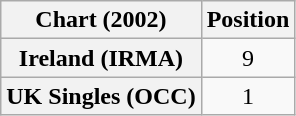<table class="wikitable plainrowheaders" style="text-align:center">
<tr>
<th>Chart (2002)</th>
<th>Position</th>
</tr>
<tr>
<th scope="row">Ireland (IRMA)</th>
<td>9</td>
</tr>
<tr>
<th scope="row">UK Singles (OCC)</th>
<td>1</td>
</tr>
</table>
